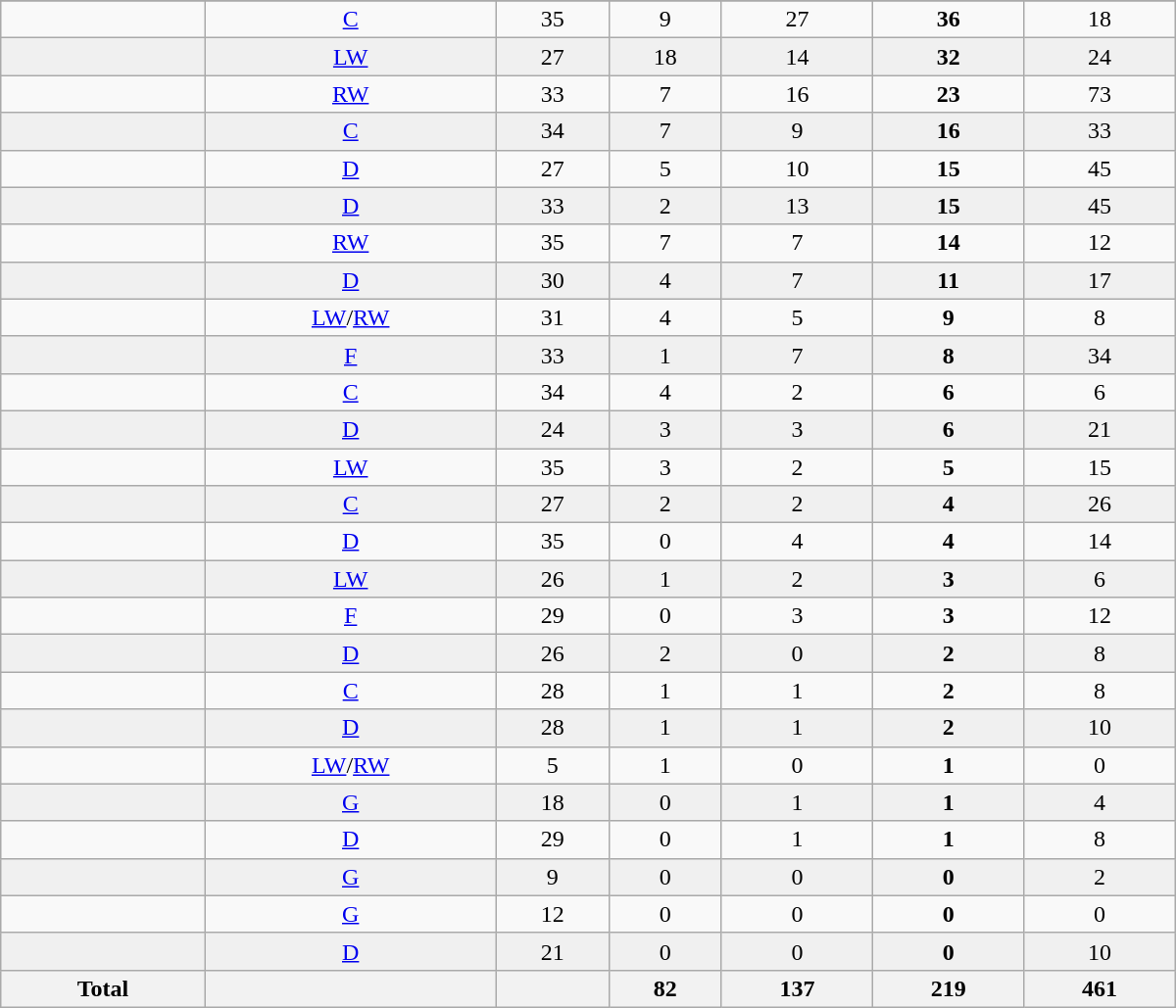<table class="wikitable sortable" width="800">
<tr align="center">
</tr>
<tr align="center" bgcolor="">
<td></td>
<td><a href='#'>C</a></td>
<td>35</td>
<td>9</td>
<td>27</td>
<td><strong>36</strong></td>
<td>18</td>
</tr>
<tr align="center" bgcolor="f0f0f0">
<td></td>
<td><a href='#'>LW</a></td>
<td>27</td>
<td>18</td>
<td>14</td>
<td><strong>32</strong></td>
<td>24</td>
</tr>
<tr align="center" bgcolor="">
<td></td>
<td><a href='#'>RW</a></td>
<td>33</td>
<td>7</td>
<td>16</td>
<td><strong>23</strong></td>
<td>73</td>
</tr>
<tr align="center" bgcolor="f0f0f0">
<td></td>
<td><a href='#'>C</a></td>
<td>34</td>
<td>7</td>
<td>9</td>
<td><strong>16</strong></td>
<td>33</td>
</tr>
<tr align="center" bgcolor="">
<td></td>
<td><a href='#'>D</a></td>
<td>27</td>
<td>5</td>
<td>10</td>
<td><strong>15</strong></td>
<td>45</td>
</tr>
<tr align="center" bgcolor="f0f0f0">
<td></td>
<td><a href='#'>D</a></td>
<td>33</td>
<td>2</td>
<td>13</td>
<td><strong>15</strong></td>
<td>45</td>
</tr>
<tr align="center" bgcolor="">
<td></td>
<td><a href='#'>RW</a></td>
<td>35</td>
<td>7</td>
<td>7</td>
<td><strong>14</strong></td>
<td>12</td>
</tr>
<tr align="center" bgcolor="f0f0f0">
<td></td>
<td><a href='#'>D</a></td>
<td>30</td>
<td>4</td>
<td>7</td>
<td><strong>11</strong></td>
<td>17</td>
</tr>
<tr align="center" bgcolor="">
<td></td>
<td><a href='#'>LW</a>/<a href='#'>RW</a></td>
<td>31</td>
<td>4</td>
<td>5</td>
<td><strong>9</strong></td>
<td>8</td>
</tr>
<tr align="center" bgcolor="f0f0f0">
<td></td>
<td><a href='#'>F</a></td>
<td>33</td>
<td>1</td>
<td>7</td>
<td><strong>8</strong></td>
<td>34</td>
</tr>
<tr align="center" bgcolor="">
<td></td>
<td><a href='#'>C</a></td>
<td>34</td>
<td>4</td>
<td>2</td>
<td><strong>6</strong></td>
<td>6</td>
</tr>
<tr align="center" bgcolor="f0f0f0">
<td></td>
<td><a href='#'>D</a></td>
<td>24</td>
<td>3</td>
<td>3</td>
<td><strong>6</strong></td>
<td>21</td>
</tr>
<tr align="center" bgcolor="">
<td></td>
<td><a href='#'>LW</a></td>
<td>35</td>
<td>3</td>
<td>2</td>
<td><strong>5</strong></td>
<td>15</td>
</tr>
<tr align="center" bgcolor="f0f0f0">
<td></td>
<td><a href='#'>C</a></td>
<td>27</td>
<td>2</td>
<td>2</td>
<td><strong>4</strong></td>
<td>26</td>
</tr>
<tr align="center" bgcolor="">
<td></td>
<td><a href='#'>D</a></td>
<td>35</td>
<td>0</td>
<td>4</td>
<td><strong>4</strong></td>
<td>14</td>
</tr>
<tr align="center" bgcolor="f0f0f0">
<td></td>
<td><a href='#'>LW</a></td>
<td>26</td>
<td>1</td>
<td>2</td>
<td><strong>3</strong></td>
<td>6</td>
</tr>
<tr align="center" bgcolor="">
<td></td>
<td><a href='#'>F</a></td>
<td>29</td>
<td>0</td>
<td>3</td>
<td><strong>3</strong></td>
<td>12</td>
</tr>
<tr align="center" bgcolor="f0f0f0">
<td></td>
<td><a href='#'>D</a></td>
<td>26</td>
<td>2</td>
<td>0</td>
<td><strong>2</strong></td>
<td>8</td>
</tr>
<tr align="center" bgcolor="">
<td></td>
<td><a href='#'>C</a></td>
<td>28</td>
<td>1</td>
<td>1</td>
<td><strong>2</strong></td>
<td>8</td>
</tr>
<tr align="center" bgcolor="f0f0f0">
<td></td>
<td><a href='#'>D</a></td>
<td>28</td>
<td>1</td>
<td>1</td>
<td><strong>2</strong></td>
<td>10</td>
</tr>
<tr align="center" bgcolor="">
<td></td>
<td><a href='#'>LW</a>/<a href='#'>RW</a></td>
<td>5</td>
<td>1</td>
<td>0</td>
<td><strong>1</strong></td>
<td>0</td>
</tr>
<tr align="center" bgcolor="f0f0f0">
<td></td>
<td><a href='#'>G</a></td>
<td>18</td>
<td>0</td>
<td>1</td>
<td><strong>1</strong></td>
<td>4</td>
</tr>
<tr align="center" bgcolor="">
<td></td>
<td><a href='#'>D</a></td>
<td>29</td>
<td>0</td>
<td>1</td>
<td><strong>1</strong></td>
<td>8</td>
</tr>
<tr align="center" bgcolor="f0f0f0">
<td></td>
<td><a href='#'>G</a></td>
<td>9</td>
<td>0</td>
<td>0</td>
<td><strong>0</strong></td>
<td>2</td>
</tr>
<tr align="center" bgcolor="">
<td></td>
<td><a href='#'>G</a></td>
<td>12</td>
<td>0</td>
<td>0</td>
<td><strong>0</strong></td>
<td>0</td>
</tr>
<tr align="center" bgcolor="f0f0f0">
<td></td>
<td><a href='#'>D</a></td>
<td>21</td>
<td>0</td>
<td>0</td>
<td><strong>0</strong></td>
<td>10</td>
</tr>
<tr>
<th>Total</th>
<th></th>
<th></th>
<th>82</th>
<th>137</th>
<th>219</th>
<th>461</th>
</tr>
</table>
